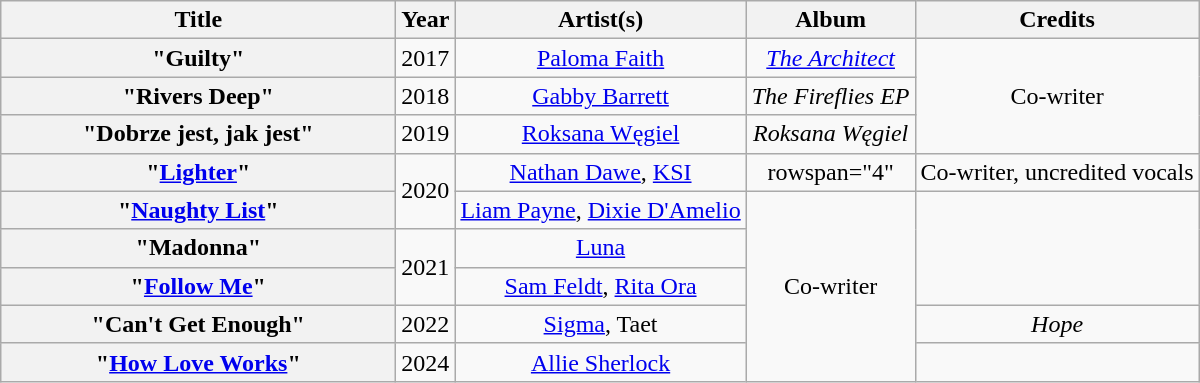<table class="wikitable plainrowheaders" style="text-align:center;">
<tr>
<th scope="col" style="width:16em;">Title</th>
<th scope="col" style="width:1em;">Year</th>
<th scope="col">Artist(s)</th>
<th scope="col">Album</th>
<th scope="col">Credits</th>
</tr>
<tr>
<th scope="row">"Guilty"</th>
<td>2017</td>
<td><a href='#'>Paloma Faith</a></td>
<td><em><a href='#'>The Architect</a></em></td>
<td rowspan="3">Co-writer</td>
</tr>
<tr>
<th scope="row">"Rivers Deep"</th>
<td>2018</td>
<td><a href='#'>Gabby Barrett</a></td>
<td><em>The Fireflies EP</em></td>
</tr>
<tr>
<th scope="row">"Dobrze jest, jak jest"</th>
<td>2019</td>
<td><a href='#'>Roksana Węgiel</a></td>
<td><em>Roksana Węgiel</em></td>
</tr>
<tr>
<th scope="row">"<a href='#'>Lighter</a>"</th>
<td rowspan="2">2020</td>
<td><a href='#'>Nathan Dawe</a>, <a href='#'>KSI</a></td>
<td>rowspan="4" </td>
<td>Co-writer, uncredited vocals</td>
</tr>
<tr>
<th scope="row">"<a href='#'>Naughty List</a>"</th>
<td><a href='#'>Liam Payne</a>, <a href='#'>Dixie D'Amelio</a></td>
<td rowspan="5">Co-writer</td>
</tr>
<tr>
<th scope="row">"Madonna"</th>
<td rowspan="2">2021</td>
<td><a href='#'>Luna</a></td>
</tr>
<tr>
<th scope="row">"<a href='#'>Follow Me</a>"</th>
<td><a href='#'>Sam Feldt</a>, <a href='#'>Rita Ora</a></td>
</tr>
<tr>
<th scope="row">"Can't Get Enough"</th>
<td>2022</td>
<td><a href='#'>Sigma</a>, Taet</td>
<td><em>Hope</em></td>
</tr>
<tr>
<th scope="row">"<a href='#'>How Love Works</a>"</th>
<td>2024</td>
<td><a href='#'>Allie Sherlock</a></td>
<td></td>
</tr>
</table>
